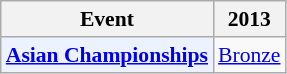<table class="wikitable" style="font-size: 90%; text-align:center">
<tr>
<th>Event</th>
<th>2013</th>
</tr>
<tr>
<td bgcolor="#ECF2FF"; align="left"><strong><a href='#'>Asian Championships</a></strong></td>
<td> <a href='#'>Bronze</a></td>
</tr>
</table>
